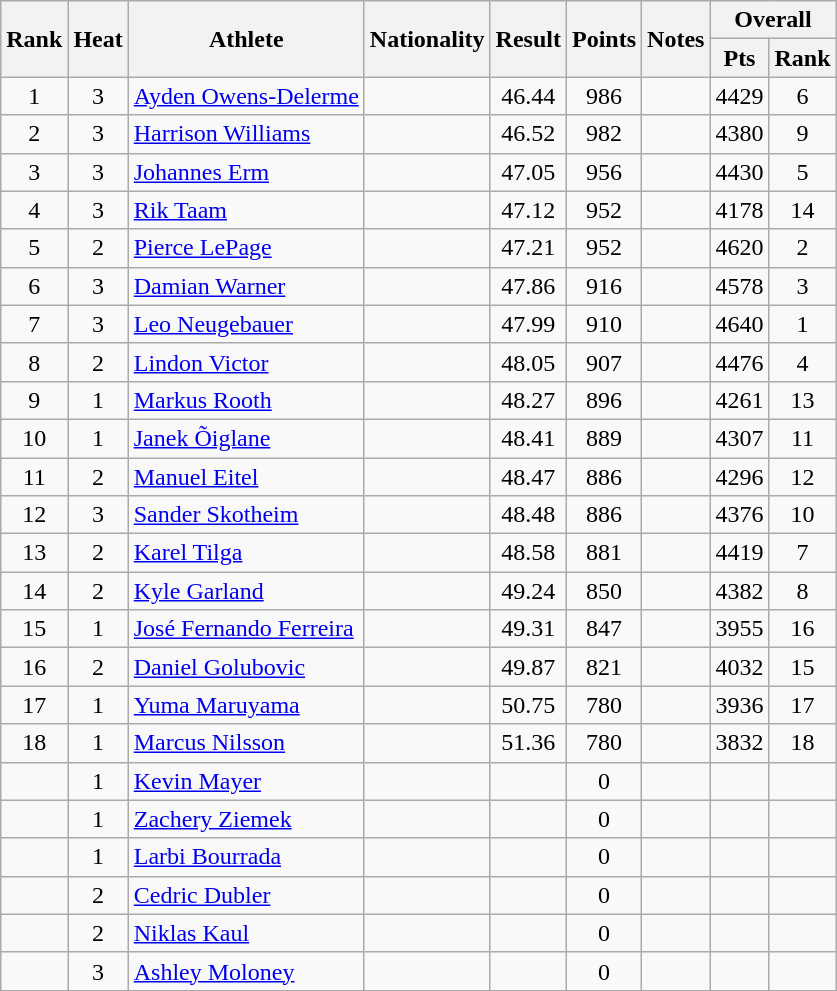<table class="wikitable sortable" style="text-align:center">
<tr>
<th rowspan=2>Rank</th>
<th rowspan=2>Heat</th>
<th rowspan=2>Athlete</th>
<th rowspan=2>Nationality</th>
<th rowspan=2>Result</th>
<th rowspan=2>Points</th>
<th rowspan=2>Notes</th>
<th colspan=2>Overall</th>
</tr>
<tr>
<th>Pts</th>
<th>Rank</th>
</tr>
<tr>
<td>1</td>
<td>3</td>
<td align=left><a href='#'>Ayden Owens-Delerme</a></td>
<td align=left></td>
<td>46.44</td>
<td>986</td>
<td></td>
<td>4429</td>
<td>6</td>
</tr>
<tr>
<td>2</td>
<td>3</td>
<td align=left><a href='#'>Harrison Williams</a></td>
<td align=left></td>
<td>46.52</td>
<td>982</td>
<td></td>
<td>4380</td>
<td>9</td>
</tr>
<tr>
<td>3</td>
<td>3</td>
<td align=left><a href='#'>Johannes Erm</a></td>
<td align=left></td>
<td>47.05</td>
<td>956</td>
<td></td>
<td>4430</td>
<td>5</td>
</tr>
<tr>
<td>4</td>
<td>3</td>
<td align=left><a href='#'>Rik Taam</a></td>
<td align=left></td>
<td>47.12</td>
<td>952</td>
<td></td>
<td>4178</td>
<td>14</td>
</tr>
<tr>
<td>5</td>
<td>2</td>
<td align=left><a href='#'>Pierce LePage</a></td>
<td align=left></td>
<td>47.21</td>
<td>952</td>
<td></td>
<td>4620</td>
<td>2</td>
</tr>
<tr>
<td>6</td>
<td>3</td>
<td align=left><a href='#'>Damian Warner</a></td>
<td align=left></td>
<td>47.86</td>
<td>916</td>
<td></td>
<td>4578</td>
<td>3</td>
</tr>
<tr>
<td>7</td>
<td>3</td>
<td align=left><a href='#'>Leo Neugebauer</a></td>
<td align=left></td>
<td>47.99</td>
<td>910</td>
<td></td>
<td>4640</td>
<td>1</td>
</tr>
<tr>
<td>8</td>
<td>2</td>
<td align=left><a href='#'>Lindon Victor</a></td>
<td align=left></td>
<td>48.05</td>
<td>907</td>
<td></td>
<td>4476</td>
<td>4</td>
</tr>
<tr>
<td>9</td>
<td>1</td>
<td align=left><a href='#'>Markus Rooth</a></td>
<td align=left></td>
<td>48.27</td>
<td>896</td>
<td></td>
<td>4261</td>
<td>13</td>
</tr>
<tr>
<td>10</td>
<td>1</td>
<td align=left><a href='#'>Janek Õiglane</a></td>
<td align=left></td>
<td>48.41</td>
<td>889</td>
<td></td>
<td>4307</td>
<td>11</td>
</tr>
<tr>
<td>11</td>
<td>2</td>
<td align=left><a href='#'>Manuel Eitel</a></td>
<td align=left></td>
<td>48.47</td>
<td>886</td>
<td></td>
<td>4296</td>
<td>12</td>
</tr>
<tr>
<td>12</td>
<td>3</td>
<td align=left><a href='#'>Sander Skotheim</a></td>
<td align=left></td>
<td>48.48</td>
<td>886</td>
<td></td>
<td>4376</td>
<td>10</td>
</tr>
<tr>
<td>13</td>
<td>2</td>
<td align="left"><a href='#'>Karel Tilga</a></td>
<td align="left"></td>
<td>48.58</td>
<td>881</td>
<td></td>
<td>4419</td>
<td>7</td>
</tr>
<tr>
<td>14</td>
<td>2</td>
<td align="left"><a href='#'>Kyle Garland</a></td>
<td align="left"></td>
<td>49.24</td>
<td>850</td>
<td></td>
<td>4382</td>
<td>8</td>
</tr>
<tr>
<td>15</td>
<td>1</td>
<td align="left"><a href='#'>José Fernando Ferreira</a></td>
<td align="left"></td>
<td>49.31</td>
<td>847</td>
<td></td>
<td>3955</td>
<td>16</td>
</tr>
<tr>
<td>16</td>
<td>2</td>
<td align="left"><a href='#'>Daniel Golubovic</a></td>
<td align="left"></td>
<td>49.87</td>
<td>821</td>
<td></td>
<td>4032</td>
<td>15</td>
</tr>
<tr>
<td>17</td>
<td>1</td>
<td align="left"><a href='#'>Yuma Maruyama</a></td>
<td align="left"></td>
<td>50.75</td>
<td>780</td>
<td></td>
<td>3936</td>
<td>17</td>
</tr>
<tr>
<td>18</td>
<td>1</td>
<td align="left"><a href='#'>Marcus Nilsson</a></td>
<td align="left"></td>
<td>51.36</td>
<td>780</td>
<td></td>
<td>3832</td>
<td>18</td>
</tr>
<tr>
<td></td>
<td>1</td>
<td align=left><a href='#'>Kevin Mayer</a></td>
<td align=left></td>
<td></td>
<td>0</td>
<td></td>
<td></td>
<td></td>
</tr>
<tr>
<td></td>
<td>1</td>
<td align=left><a href='#'>Zachery Ziemek</a></td>
<td align=left></td>
<td></td>
<td>0</td>
<td></td>
<td></td>
<td></td>
</tr>
<tr>
<td></td>
<td>1</td>
<td align=left><a href='#'>Larbi Bourrada</a></td>
<td align=left></td>
<td></td>
<td>0</td>
<td></td>
<td></td>
<td></td>
</tr>
<tr>
<td></td>
<td>2</td>
<td align=left><a href='#'>Cedric Dubler</a></td>
<td align=left></td>
<td></td>
<td>0</td>
<td></td>
<td></td>
<td></td>
</tr>
<tr>
<td></td>
<td>2</td>
<td align=left><a href='#'>Niklas Kaul</a></td>
<td align=left></td>
<td></td>
<td>0</td>
<td></td>
<td></td>
<td></td>
</tr>
<tr>
<td></td>
<td>3</td>
<td align=left><a href='#'>Ashley Moloney</a></td>
<td align=left></td>
<td></td>
<td>0</td>
<td></td>
<td></td>
<td></td>
</tr>
<tr>
</tr>
</table>
